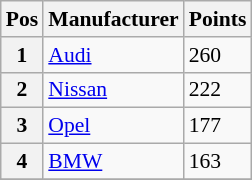<table class="wikitable" style="font-size: 90%">
<tr>
<th>Pos</th>
<th>Manufacturer</th>
<th>Points</th>
</tr>
<tr>
<th>1</th>
<td> <a href='#'>Audi</a></td>
<td>260</td>
</tr>
<tr>
<th>2</th>
<td> <a href='#'>Nissan</a></td>
<td>222</td>
</tr>
<tr>
<th>3</th>
<td> <a href='#'>Opel</a></td>
<td>177</td>
</tr>
<tr>
<th>4</th>
<td> <a href='#'>BMW</a></td>
<td>163</td>
</tr>
<tr>
</tr>
</table>
